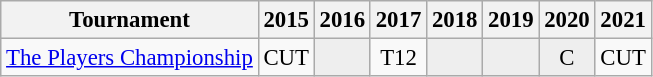<table class="wikitable" style="font-size:95%;text-align:center;">
<tr>
<th>Tournament</th>
<th>2015</th>
<th>2016</th>
<th>2017</th>
<th>2018</th>
<th>2019</th>
<th>2020</th>
<th>2021</th>
</tr>
<tr>
<td align=left><a href='#'>The Players Championship</a></td>
<td>CUT</td>
<td style="background:#eeeeee;"></td>
<td>T12</td>
<td style="background:#eeeeee;"></td>
<td style="background:#eeeeee;"></td>
<td style="background:#eeeeee;">C</td>
<td>CUT</td>
</tr>
</table>
